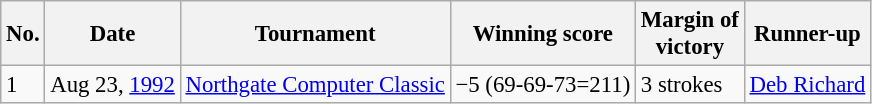<table class="wikitable" style="font-size:95%;">
<tr>
<th>No.</th>
<th>Date</th>
<th>Tournament</th>
<th>Winning score</th>
<th>Margin of<br>victory</th>
<th>Runner-up</th>
</tr>
<tr>
<td>1</td>
<td>Aug 23, <a href='#'>1992</a></td>
<td><a href='#'>Northgate Computer Classic</a></td>
<td>−5 (69-69-73=211)</td>
<td>3 strokes</td>
<td> <a href='#'>Deb Richard</a></td>
</tr>
</table>
